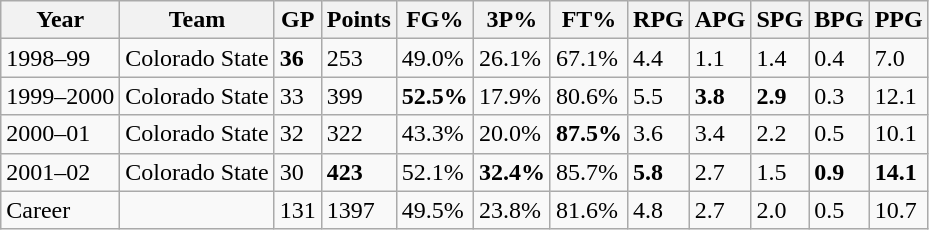<table class="wikitable">
<tr>
<th>Year</th>
<th>Team</th>
<th>GP</th>
<th>Points</th>
<th>FG%</th>
<th>3P%</th>
<th>FT%</th>
<th>RPG</th>
<th>APG</th>
<th>SPG</th>
<th>BPG</th>
<th>PPG</th>
</tr>
<tr>
<td>1998–99</td>
<td>Colorado State</td>
<td><strong>36</strong></td>
<td>253</td>
<td>49.0%</td>
<td>26.1%</td>
<td>67.1%</td>
<td>4.4</td>
<td>1.1</td>
<td>1.4</td>
<td>0.4</td>
<td>7.0</td>
</tr>
<tr>
<td>1999–2000</td>
<td>Colorado State</td>
<td>33</td>
<td>399</td>
<td><strong>52.5%</strong></td>
<td>17.9%</td>
<td>80.6%</td>
<td>5.5</td>
<td><strong>3.8</strong></td>
<td><strong>2.9</strong></td>
<td>0.3</td>
<td>12.1</td>
</tr>
<tr>
<td>2000–01</td>
<td>Colorado State</td>
<td>32</td>
<td>322</td>
<td>43.3%</td>
<td>20.0%</td>
<td><strong>87.5%</strong></td>
<td>3.6</td>
<td>3.4</td>
<td>2.2</td>
<td>0.5</td>
<td>10.1</td>
</tr>
<tr>
<td>2001–02</td>
<td>Colorado State</td>
<td>30</td>
<td><strong>423</strong></td>
<td>52.1%</td>
<td><strong>32.4%</strong></td>
<td>85.7%</td>
<td><strong>5.8</strong></td>
<td>2.7</td>
<td>1.5</td>
<td><strong>0.9</strong></td>
<td><strong>14.1</strong></td>
</tr>
<tr>
<td>Career</td>
<td></td>
<td>131</td>
<td>1397</td>
<td>49.5%</td>
<td>23.8%</td>
<td>81.6%</td>
<td>4.8</td>
<td>2.7</td>
<td>2.0</td>
<td>0.5</td>
<td>10.7</td>
</tr>
</table>
